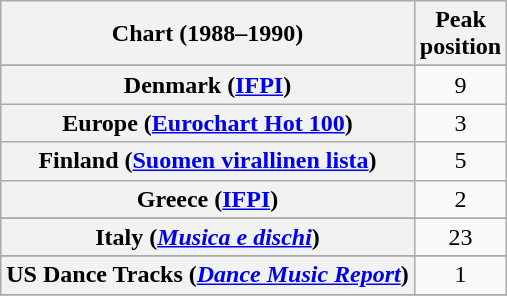<table class="wikitable sortable plainrowheaders" style="text-align:center">
<tr>
<th>Chart (1988–1990)</th>
<th>Peak<br>position</th>
</tr>
<tr>
</tr>
<tr>
</tr>
<tr>
</tr>
<tr>
</tr>
<tr>
</tr>
<tr>
<th scope="row">Denmark (<a href='#'>IFPI</a>)</th>
<td>9</td>
</tr>
<tr>
<th scope="row">Europe (<a href='#'>Eurochart Hot 100</a>)</th>
<td>3</td>
</tr>
<tr>
<th scope="row">Finland (<a href='#'>Suomen virallinen lista</a>)</th>
<td>5</td>
</tr>
<tr>
<th scope="row">Greece (<a href='#'>IFPI</a>)</th>
<td>2</td>
</tr>
<tr>
</tr>
<tr>
<th scope="row">Italy (<em><a href='#'>Musica e dischi</a></em>)</th>
<td>23</td>
</tr>
<tr>
</tr>
<tr>
</tr>
<tr>
</tr>
<tr>
</tr>
<tr>
</tr>
<tr>
</tr>
<tr>
</tr>
<tr>
</tr>
<tr>
</tr>
<tr>
</tr>
<tr>
</tr>
<tr>
</tr>
<tr>
<th scope="row">US Dance Tracks (<em><a href='#'>Dance Music Report</a></em>)</th>
<td>1</td>
</tr>
<tr>
</tr>
</table>
